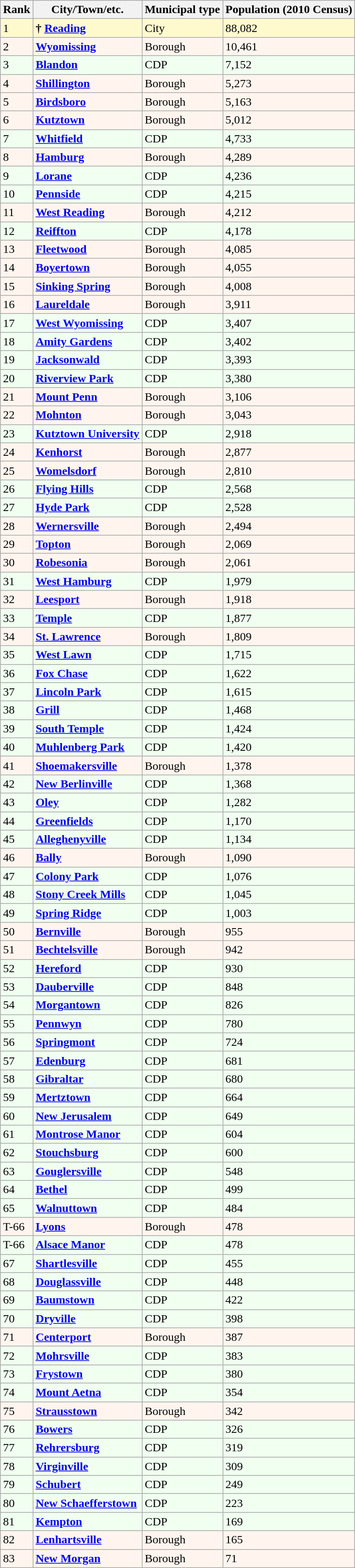<table class="wikitable sortable">
<tr>
<th>Rank</th>
<th>City/Town/etc.</th>
<th>Municipal type</th>
<th>Population (2010 Census)</th>
</tr>
<tr style="background-color:#FFFACD;">
<td>1</td>
<td><strong> † <a href='#'>Reading</a></strong></td>
<td>City</td>
<td>88,082</td>
</tr>
<tr style="background-color:#FFF5EE;">
<td>2</td>
<td><strong><a href='#'>Wyomissing</a></strong></td>
<td>Borough</td>
<td>10,461</td>
</tr>
<tr style="background-color:#F0FFF0;">
<td>3</td>
<td><strong><a href='#'>Blandon</a></strong></td>
<td>CDP</td>
<td>7,152</td>
</tr>
<tr style="background-color:#FFF5EE;">
<td>4</td>
<td><strong><a href='#'>Shillington</a></strong></td>
<td>Borough</td>
<td>5,273</td>
</tr>
<tr style="background-color:#FFF5EE;">
<td>5</td>
<td><strong><a href='#'>Birdsboro</a></strong></td>
<td>Borough</td>
<td>5,163</td>
</tr>
<tr style="background-color:#FFF5EE;">
<td>6</td>
<td><strong><a href='#'>Kutztown</a></strong></td>
<td>Borough</td>
<td>5,012</td>
</tr>
<tr style="background-color:#F0FFF0;">
<td>7</td>
<td><strong><a href='#'>Whitfield</a></strong></td>
<td>CDP</td>
<td>4,733</td>
</tr>
<tr style="background-color:#FFF5EE;">
<td>8</td>
<td><strong><a href='#'>Hamburg</a></strong></td>
<td>Borough</td>
<td>4,289</td>
</tr>
<tr style="background-color:#F0FFF0;">
<td>9</td>
<td><strong><a href='#'>Lorane</a></strong></td>
<td>CDP</td>
<td>4,236</td>
</tr>
<tr style="background-color:#F0FFF0;">
<td>10</td>
<td><strong><a href='#'>Pennside</a></strong></td>
<td>CDP</td>
<td>4,215</td>
</tr>
<tr style="background-color:#FFF5EE;">
<td>11</td>
<td><strong><a href='#'>West Reading</a></strong></td>
<td>Borough</td>
<td>4,212</td>
</tr>
<tr style="background-color:#F0FFF0;">
<td>12</td>
<td><strong><a href='#'>Reiffton</a></strong></td>
<td>CDP</td>
<td>4,178</td>
</tr>
<tr style="background-color:#FFF5EE;">
<td>13</td>
<td><strong><a href='#'>Fleetwood</a></strong></td>
<td>Borough</td>
<td>4,085</td>
</tr>
<tr style="background-color:#FFF5EE;">
<td>14</td>
<td><strong><a href='#'>Boyertown</a></strong></td>
<td>Borough</td>
<td>4,055</td>
</tr>
<tr style="background-color:#FFF5EE;">
<td>15</td>
<td><strong><a href='#'>Sinking Spring</a></strong></td>
<td>Borough</td>
<td>4,008</td>
</tr>
<tr style="background-color:#FFF5EE;">
<td>16</td>
<td><strong><a href='#'>Laureldale</a></strong></td>
<td>Borough</td>
<td>3,911</td>
</tr>
<tr style="background-color:#F0FFF0;">
<td>17</td>
<td><strong><a href='#'>West Wyomissing</a></strong></td>
<td>CDP</td>
<td>3,407</td>
</tr>
<tr style="background-color:#F0FFF0;">
<td>18</td>
<td><strong><a href='#'>Amity Gardens</a></strong></td>
<td>CDP</td>
<td>3,402</td>
</tr>
<tr style="background-color:#F0FFF0;">
<td>19</td>
<td><strong><a href='#'>Jacksonwald</a></strong></td>
<td>CDP</td>
<td>3,393</td>
</tr>
<tr style="background-color:#F0FFF0;">
<td>20</td>
<td><strong><a href='#'>Riverview Park</a></strong></td>
<td>CDP</td>
<td>3,380</td>
</tr>
<tr style="background-color:#FFF5EE;">
<td>21</td>
<td><strong><a href='#'>Mount Penn</a></strong></td>
<td>Borough</td>
<td>3,106</td>
</tr>
<tr style="background-color:#FFF5EE;">
<td>22</td>
<td><strong><a href='#'>Mohnton</a></strong></td>
<td>Borough</td>
<td>3,043</td>
</tr>
<tr style="background-color:#F0FFF0;">
<td>23</td>
<td><strong><a href='#'>Kutztown University</a></strong></td>
<td>CDP</td>
<td>2,918</td>
</tr>
<tr style="background-color:#FFF5EE;">
<td>24</td>
<td><strong><a href='#'>Kenhorst</a></strong></td>
<td>Borough</td>
<td>2,877</td>
</tr>
<tr style="background-color:#FFF5EE;">
<td>25</td>
<td><strong><a href='#'>Womelsdorf</a></strong></td>
<td>Borough</td>
<td>2,810</td>
</tr>
<tr style="background-color:#F0FFF0;">
<td>26</td>
<td><strong><a href='#'>Flying Hills</a></strong></td>
<td>CDP</td>
<td>2,568</td>
</tr>
<tr style="background-color:#F0FFF0;">
<td>27</td>
<td><strong><a href='#'>Hyde Park</a></strong></td>
<td>CDP</td>
<td>2,528</td>
</tr>
<tr style="background-color:#FFF5EE;">
<td>28</td>
<td><strong><a href='#'>Wernersville</a></strong></td>
<td>Borough</td>
<td>2,494</td>
</tr>
<tr style="background-color:#FFF5EE;">
<td>29</td>
<td><strong><a href='#'>Topton</a></strong></td>
<td>Borough</td>
<td>2,069</td>
</tr>
<tr style="background-color:#FFF5EE;">
<td>30</td>
<td><strong><a href='#'>Robesonia</a></strong></td>
<td>Borough</td>
<td>2,061</td>
</tr>
<tr style="background-color:#F0FFF0;">
<td>31</td>
<td><strong><a href='#'>West Hamburg</a></strong></td>
<td>CDP</td>
<td>1,979</td>
</tr>
<tr style="background-color:#FFF5EE;">
<td>32</td>
<td><strong><a href='#'>Leesport</a></strong></td>
<td>Borough</td>
<td>1,918</td>
</tr>
<tr style="background-color:#F0FFF0;">
<td>33</td>
<td><strong><a href='#'>Temple</a></strong></td>
<td>CDP</td>
<td>1,877</td>
</tr>
<tr style="background-color:#FFF5EE;">
<td>34</td>
<td><strong><a href='#'>St. Lawrence</a></strong></td>
<td>Borough</td>
<td>1,809</td>
</tr>
<tr style="background-color:#F0FFF0;">
<td>35</td>
<td><strong><a href='#'>West Lawn</a></strong></td>
<td>CDP</td>
<td>1,715</td>
</tr>
<tr style="background-color:#F0FFF0;">
<td>36</td>
<td><strong><a href='#'>Fox Chase</a></strong></td>
<td>CDP</td>
<td>1,622</td>
</tr>
<tr style="background-color:#F0FFF0;">
<td>37</td>
<td><strong><a href='#'>Lincoln Park</a></strong></td>
<td>CDP</td>
<td>1,615</td>
</tr>
<tr style="background-color:#F0FFF0;">
<td>38</td>
<td><strong><a href='#'>Grill</a></strong></td>
<td>CDP</td>
<td>1,468</td>
</tr>
<tr style="background-color:#F0FFF0;">
<td>39</td>
<td><strong><a href='#'>South Temple</a></strong></td>
<td>CDP</td>
<td>1,424</td>
</tr>
<tr style="background-color:#F0FFF0;">
<td>40</td>
<td><strong><a href='#'>Muhlenberg Park</a></strong></td>
<td>CDP</td>
<td>1,420</td>
</tr>
<tr style="background-color:#FFF5EE;">
<td>41</td>
<td><strong><a href='#'>Shoemakersville</a></strong></td>
<td>Borough</td>
<td>1,378</td>
</tr>
<tr style="background-color:#F0FFF0;">
<td>42</td>
<td><strong><a href='#'>New Berlinville</a></strong></td>
<td>CDP</td>
<td>1,368</td>
</tr>
<tr style="background-color:#F0FFF0;">
<td>43</td>
<td><strong><a href='#'>Oley</a></strong></td>
<td>CDP</td>
<td>1,282</td>
</tr>
<tr style="background-color:#F0FFF0;">
<td>44</td>
<td><strong><a href='#'>Greenfields</a></strong></td>
<td>CDP</td>
<td>1,170</td>
</tr>
<tr style="background-color:#F0FFF0;">
<td>45</td>
<td><strong><a href='#'>Alleghenyville</a></strong></td>
<td>CDP</td>
<td>1,134</td>
</tr>
<tr style="background-color:#FFF5EE;">
<td>46</td>
<td><strong><a href='#'>Bally</a></strong></td>
<td>Borough</td>
<td>1,090</td>
</tr>
<tr style="background-color:#F0FFF0;">
<td>47</td>
<td><strong><a href='#'>Colony Park</a></strong></td>
<td>CDP</td>
<td>1,076</td>
</tr>
<tr style="background-color:#F0FFF0;">
<td>48</td>
<td><strong><a href='#'>Stony Creek Mills</a></strong></td>
<td>CDP</td>
<td>1,045</td>
</tr>
<tr style="background-color:#F0FFF0;">
<td>49</td>
<td><strong><a href='#'>Spring Ridge</a></strong></td>
<td>CDP</td>
<td>1,003</td>
</tr>
<tr style="background-color:#FFF5EE;">
<td>50</td>
<td><strong><a href='#'>Bernville</a></strong></td>
<td>Borough</td>
<td>955</td>
</tr>
<tr style="background-color:#FFF5EE;">
<td>51</td>
<td><strong><a href='#'>Bechtelsville</a></strong></td>
<td>Borough</td>
<td>942</td>
</tr>
<tr style="background-color:#F0FFF0;">
<td>52</td>
<td><strong><a href='#'>Hereford</a></strong></td>
<td>CDP</td>
<td>930</td>
</tr>
<tr style="background-color:#F0FFF0;">
<td>53</td>
<td><strong><a href='#'>Dauberville</a></strong></td>
<td>CDP</td>
<td>848</td>
</tr>
<tr style="background-color:#F0FFF0;">
<td>54</td>
<td><strong><a href='#'>Morgantown</a></strong></td>
<td>CDP</td>
<td>826</td>
</tr>
<tr style="background-color:#F0FFF0;">
<td>55</td>
<td><strong><a href='#'>Pennwyn</a></strong></td>
<td>CDP</td>
<td>780</td>
</tr>
<tr style="background-color:#F0FFF0;">
<td>56</td>
<td><strong><a href='#'>Springmont</a></strong></td>
<td>CDP</td>
<td>724</td>
</tr>
<tr style="background-color:#F0FFF0;">
<td>57</td>
<td><strong><a href='#'>Edenburg</a></strong></td>
<td>CDP</td>
<td>681</td>
</tr>
<tr style="background-color:#F0FFF0;">
<td>58</td>
<td><strong><a href='#'>Gibraltar</a></strong></td>
<td>CDP</td>
<td>680</td>
</tr>
<tr style="background-color:#F0FFF0;">
<td>59</td>
<td><strong><a href='#'>Mertztown</a></strong></td>
<td>CDP</td>
<td>664</td>
</tr>
<tr style="background-color:#F0FFF0;">
<td>60</td>
<td><strong><a href='#'>New Jerusalem</a></strong></td>
<td>CDP</td>
<td>649</td>
</tr>
<tr style="background-color:#F0FFF0;">
<td>61</td>
<td><strong><a href='#'>Montrose Manor</a></strong></td>
<td>CDP</td>
<td>604</td>
</tr>
<tr style="background-color:#F0FFF0;">
<td>62</td>
<td><strong><a href='#'>Stouchsburg</a></strong></td>
<td>CDP</td>
<td>600</td>
</tr>
<tr style="background-color:#F0FFF0;">
<td>63</td>
<td><strong><a href='#'>Gouglersville</a></strong></td>
<td>CDP</td>
<td>548</td>
</tr>
<tr style="background-color:#F0FFF0;">
<td>64</td>
<td><strong><a href='#'>Bethel</a></strong></td>
<td>CDP</td>
<td>499</td>
</tr>
<tr style="background-color:#F0FFF0;">
<td>65</td>
<td><strong><a href='#'>Walnuttown</a></strong></td>
<td>CDP</td>
<td>484</td>
</tr>
<tr style="background-color:#FFF5EE;">
<td>T-66</td>
<td><strong><a href='#'>Lyons</a></strong></td>
<td>Borough</td>
<td>478</td>
</tr>
<tr style="background-color:#F0FFF0;">
<td>T-66</td>
<td><strong><a href='#'>Alsace Manor</a></strong></td>
<td>CDP</td>
<td>478</td>
</tr>
<tr style="background-color:#F0FFF0;">
<td>67</td>
<td><strong><a href='#'>Shartlesville</a></strong></td>
<td>CDP</td>
<td>455</td>
</tr>
<tr style="background-color:#F0FFF0;">
<td>68</td>
<td><strong><a href='#'>Douglassville</a></strong></td>
<td>CDP</td>
<td>448</td>
</tr>
<tr style="background-color:#F0FFF0;">
<td>69</td>
<td><strong><a href='#'>Baumstown</a></strong></td>
<td>CDP</td>
<td>422</td>
</tr>
<tr style="background-color:#F0FFF0;">
<td>70</td>
<td><strong><a href='#'>Dryville</a></strong></td>
<td>CDP</td>
<td>398</td>
</tr>
<tr style="background-color:#FFF5EE;">
<td>71</td>
<td><strong><a href='#'>Centerport</a></strong></td>
<td>Borough</td>
<td>387</td>
</tr>
<tr style="background-color:#F0FFF0;">
<td>72</td>
<td><strong><a href='#'>Mohrsville</a></strong></td>
<td>CDP</td>
<td>383</td>
</tr>
<tr style="background-color:#F0FFF0;">
<td>73</td>
<td><strong><a href='#'>Frystown</a></strong></td>
<td>CDP</td>
<td>380</td>
</tr>
<tr style="background-color:#F0FFF0;">
<td>74</td>
<td><strong><a href='#'>Mount Aetna</a></strong></td>
<td>CDP</td>
<td>354</td>
</tr>
<tr style="background-color:#FFF5EE;">
<td>75</td>
<td><strong><a href='#'>Strausstown</a></strong></td>
<td>Borough</td>
<td>342</td>
</tr>
<tr style="background-color:#F0FFF0;">
<td>76</td>
<td><strong><a href='#'>Bowers</a></strong></td>
<td>CDP</td>
<td>326</td>
</tr>
<tr style="background-color:#F0FFF0;">
<td>77</td>
<td><strong><a href='#'>Rehrersburg</a></strong></td>
<td>CDP</td>
<td>319</td>
</tr>
<tr style="background-color:#F0FFF0;">
<td>78</td>
<td><strong><a href='#'>Virginville</a></strong></td>
<td>CDP</td>
<td>309</td>
</tr>
<tr style="background-color:#F0FFF0;">
<td>79</td>
<td><strong><a href='#'>Schubert</a></strong></td>
<td>CDP</td>
<td>249</td>
</tr>
<tr style="background-color:#F0FFF0;">
<td>80</td>
<td><strong><a href='#'>New Schaefferstown</a></strong></td>
<td>CDP</td>
<td>223</td>
</tr>
<tr style="background-color:#F0FFF0;">
<td>81</td>
<td><strong><a href='#'>Kempton</a></strong></td>
<td>CDP</td>
<td>169</td>
</tr>
<tr style="background-color:#FFF5EE;">
<td>82</td>
<td><strong><a href='#'>Lenhartsville</a></strong></td>
<td>Borough</td>
<td>165</td>
</tr>
<tr style="background-color:#FFF5EE;">
<td>83</td>
<td><strong><a href='#'>New Morgan</a></strong></td>
<td>Borough</td>
<td>71</td>
</tr>
</table>
